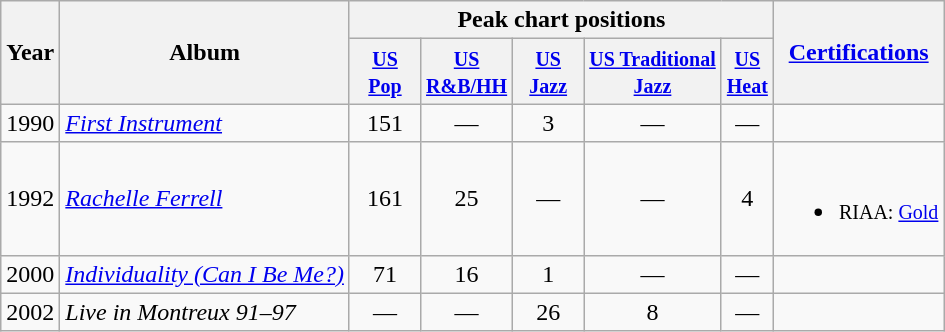<table class="wikitable">
<tr>
<th rowspan="2">Year</th>
<th rowspan="2">Album</th>
<th colspan="5">Peak chart positions</th>
<th style="text-align:center;" rowspan="2"><a href='#'>Certifications</a></th>
</tr>
<tr>
<th width="40"><small><a href='#'>US Pop</a><br></small></th>
<th width="40"><small><a href='#'>US R&B/HH</a><br></small></th>
<th width="40"><small><a href='#'>US Jazz</a><br></small></th>
<th><small><a href='#'>US Traditional<br>Jazz</a></small><br></th>
<th><small><a href='#'>US</a></small><br><small><a href='#'>Heat</a></small><br></th>
</tr>
<tr>
<td>1990</td>
<td><em><a href='#'>First Instrument</a></em> </td>
<td style="text-align:center;">151</td>
<td style="text-align:center;">—</td>
<td style="text-align:center;">3</td>
<td style="text-align:center;">—</td>
<td style="text-align:center;">—</td>
<td></td>
</tr>
<tr>
<td>1992</td>
<td><em><a href='#'>Rachelle Ferrell</a></em> </td>
<td style="text-align:center;">161</td>
<td style="text-align:center;">25</td>
<td style="text-align:center;">—</td>
<td style="text-align:center;">—</td>
<td style="text-align:center;">4</td>
<td><br><ul><li><small> RIAA: <a href='#'>Gold</a></small></li></ul></td>
</tr>
<tr>
<td>2000</td>
<td><em><a href='#'>Individuality (Can I Be Me?)</a></em> </td>
<td style="text-align:center;">71</td>
<td style="text-align:center;">16</td>
<td style="text-align:center;">1</td>
<td style="text-align:center;">—</td>
<td style="text-align:center;">—</td>
<td></td>
</tr>
<tr>
<td>2002</td>
<td><em>Live in Montreux 91–97</em> </td>
<td style="text-align:center;">—</td>
<td style="text-align:center;">—</td>
<td style="text-align:center;">26</td>
<td style="text-align:center;">8</td>
<td style="text-align:center;">—</td>
<td></td>
</tr>
</table>
